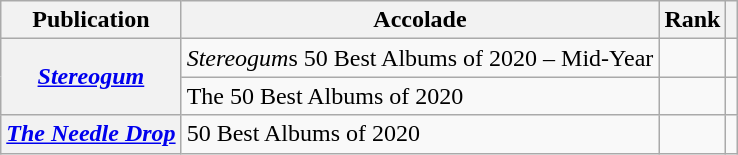<table class="wikitable sortable plainrowheaders">
<tr>
<th scope="col">Publication</th>
<th scope="col">Accolade</th>
<th scope="col">Rank</th>
<th scope="col" class="unsortable"></th>
</tr>
<tr>
<th scope="row" rowspan="2"><em><a href='#'>Stereogum</a></em></th>
<td><em>Stereogum</em>s 50 Best Albums of 2020 – Mid-Year</td>
<td></td>
<td></td>
</tr>
<tr>
<td>The 50 Best Albums of 2020</td>
<td></td>
<td></td>
</tr>
<tr>
<th scope="row"><em><a href='#'>The Needle Drop</a></em></th>
<td>50 Best Albums of 2020</td>
<td></td>
<td></td>
</tr>
</table>
